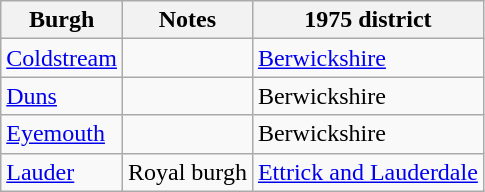<table class="wikitable">
<tr>
<th>Burgh</th>
<th>Notes</th>
<th>1975 district</th>
</tr>
<tr>
<td><a href='#'>Coldstream</a></td>
<td></td>
<td><a href='#'>Berwickshire</a></td>
</tr>
<tr>
<td><a href='#'>Duns</a></td>
<td></td>
<td>Berwickshire</td>
</tr>
<tr>
<td><a href='#'>Eyemouth</a></td>
<td></td>
<td>Berwickshire</td>
</tr>
<tr>
<td><a href='#'>Lauder</a></td>
<td>Royal burgh</td>
<td><a href='#'>Ettrick and Lauderdale</a></td>
</tr>
</table>
